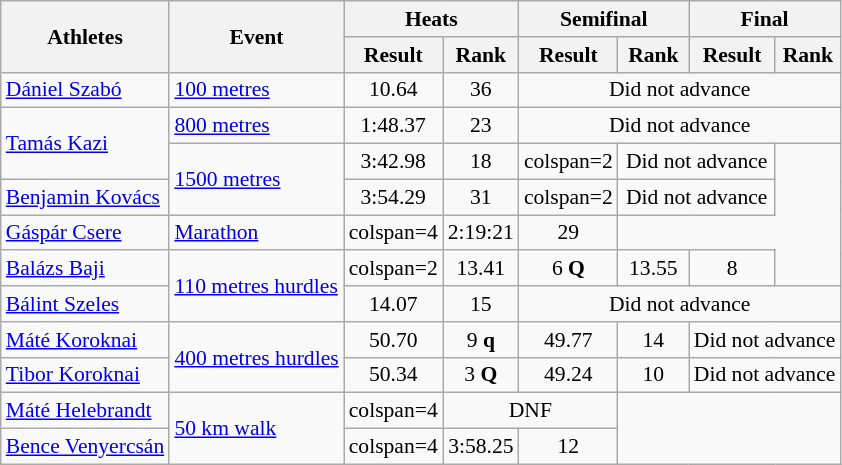<table class="wikitable" border="1" style="font-size:90%">
<tr>
<th rowspan="2">Athletes</th>
<th rowspan="2">Event</th>
<th colspan="2">Heats</th>
<th colspan="2">Semifinal</th>
<th colspan="2">Final</th>
</tr>
<tr>
<th>Result</th>
<th>Rank</th>
<th>Result</th>
<th>Rank</th>
<th>Result</th>
<th>Rank</th>
</tr>
<tr>
<td><a href='#'>Dániel Szabó</a></td>
<td><a href='#'>100 metres</a></td>
<td align=center>10.64</td>
<td align=center>36</td>
<td colspan=4 align=center>Did not advance</td>
</tr>
<tr>
<td rowspan=2><a href='#'>Tamás Kazi</a></td>
<td><a href='#'>800 metres</a></td>
<td align=center>1:48.37</td>
<td align=center>23</td>
<td align=center colspan=4>Did not advance</td>
</tr>
<tr>
<td rowspan=2><a href='#'>1500 metres</a></td>
<td align=center>3:42.98</td>
<td align=center>18</td>
<td>colspan=2</td>
<td align=center colspan=2>Did not advance</td>
</tr>
<tr>
<td><a href='#'>Benjamin Kovács</a></td>
<td align=center>3:54.29</td>
<td align=center>31</td>
<td>colspan=2</td>
<td align=center colspan=2>Did not advance</td>
</tr>
<tr>
<td><a href='#'>Gáspár Csere</a></td>
<td><a href='#'>Marathon</a></td>
<td>colspan=4</td>
<td align=center>2:19:21</td>
<td align=center>29</td>
</tr>
<tr>
<td><a href='#'>Balázs Baji</a></td>
<td rowspan=2><a href='#'>110 metres hurdles</a></td>
<td>colspan=2 </td>
<td align=center>13.41</td>
<td align=center>6 <strong>Q</strong></td>
<td align=center>13.55</td>
<td align=center>8</td>
</tr>
<tr>
<td><a href='#'>Bálint Szeles</a></td>
<td align=center>14.07</td>
<td align=center>15</td>
<td align=center colspan=4>Did not advance</td>
</tr>
<tr>
<td><a href='#'>Máté Koroknai</a></td>
<td rowspan=2><a href='#'>400 metres hurdles</a></td>
<td align=center>50.70</td>
<td align=center>9 <strong>q</strong></td>
<td align=center>49.77</td>
<td align=center>14</td>
<td colspan=2 align=center>Did not advance</td>
</tr>
<tr>
<td><a href='#'>Tibor Koroknai</a></td>
<td align=center>50.34</td>
<td align=center>3 <strong>Q</strong></td>
<td align=center>49.24</td>
<td align=center>10</td>
<td colspan=2 align=center>Did not advance</td>
</tr>
<tr>
<td><a href='#'>Máté Helebrandt</a></td>
<td rowspan=2><a href='#'>50 km walk</a></td>
<td>colspan=4</td>
<td align=center colspan=2>DNF</td>
</tr>
<tr>
<td><a href='#'>Bence Venyercsán</a></td>
<td>colspan=4</td>
<td align=center>3:58.25</td>
<td align=center>12</td>
</tr>
</table>
